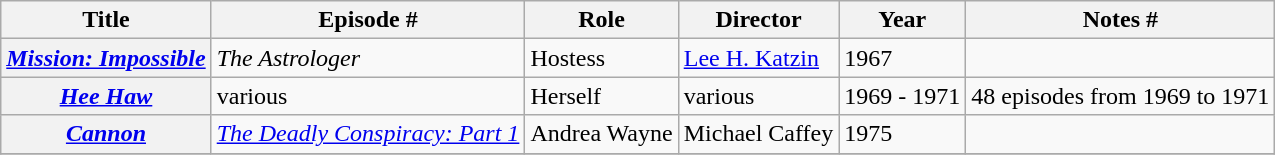<table class="wikitable plainrowheaders sortable">
<tr>
<th scope="col">Title</th>
<th scope="col" class="unsortable">Episode #</th>
<th scope="col">Role</th>
<th scope="col">Director</th>
<th scope="col">Year</th>
<th scope="col" class="unsortable">Notes #</th>
</tr>
<tr>
<th scope="row"><em><a href='#'>Mission: Impossible</a></em></th>
<td><em>The Astrologer </em></td>
<td>Hostess</td>
<td><a href='#'>Lee H. Katzin</a></td>
<td>1967</td>
<td></td>
</tr>
<tr>
<th scope="row"><em><a href='#'>Hee Haw</a></em></th>
<td>various</td>
<td>Herself</td>
<td>various</td>
<td>1969 - 1971</td>
<td>48 episodes from 1969 to 1971</td>
</tr>
<tr>
<th scope="row"><em><a href='#'>Cannon</a></em></th>
<td><em><a href='#'>The Deadly Conspiracy: Part 1</a></em></td>
<td>Andrea Wayne</td>
<td>Michael Caffey</td>
<td>1975</td>
<td></td>
</tr>
<tr>
</tr>
</table>
